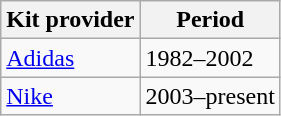<table class="wikitable">
<tr>
<th>Kit provider</th>
<th>Period</th>
</tr>
<tr>
<td> <a href='#'>Adidas</a></td>
<td>1982–2002</td>
</tr>
<tr>
<td> <a href='#'>Nike</a></td>
<td>2003–present</td>
</tr>
</table>
